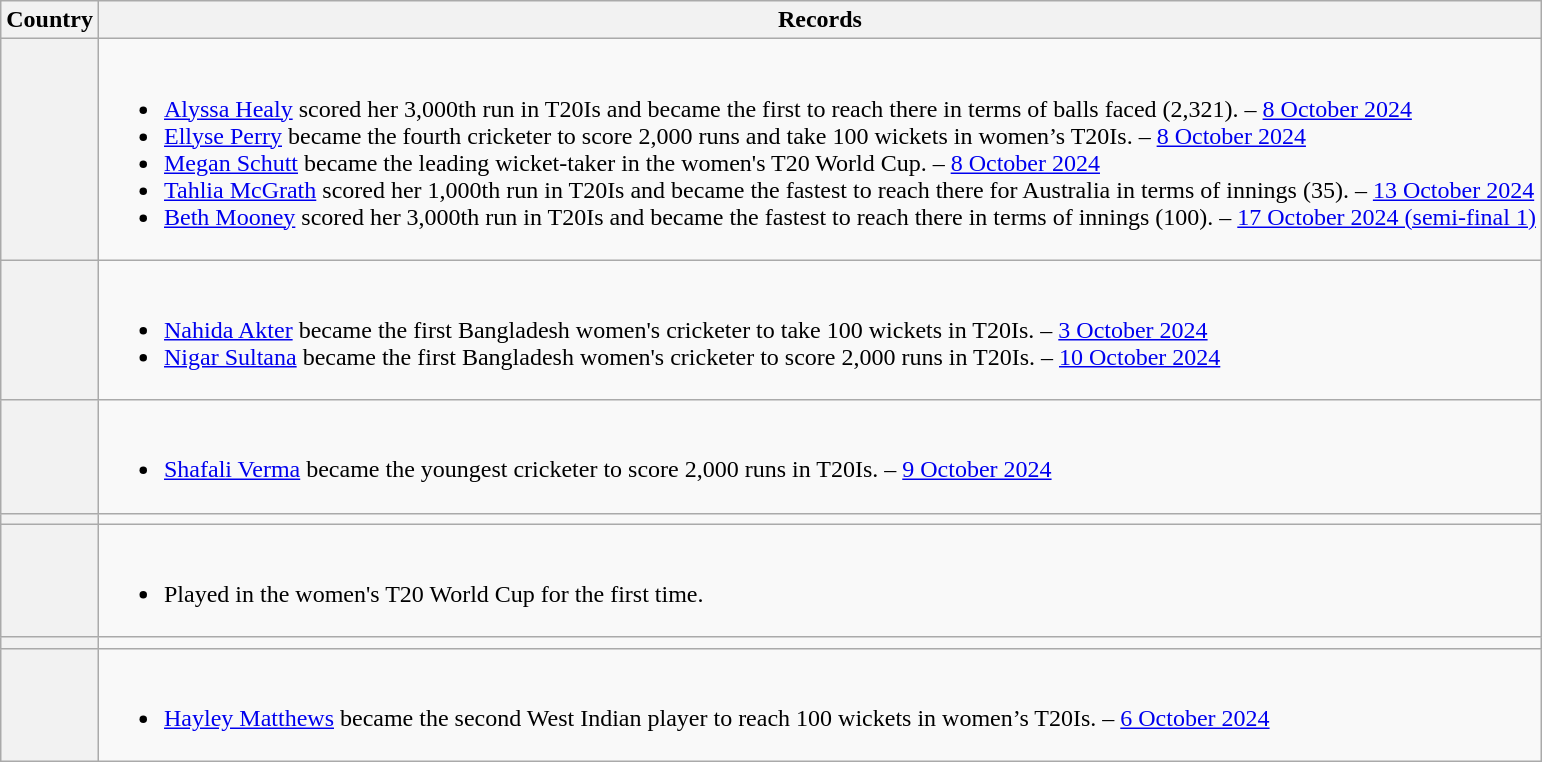<table class="wikitable">
<tr>
<th scope="col">Country</th>
<th scope="col">Records</th>
</tr>
<tr>
<th scope="row"></th>
<td><br><ul><li><a href='#'>Alyssa Healy</a> scored her 3,000th run in T20Is and became the first to reach there in terms of balls faced (2,321). – <a href='#'>8 October 2024</a></li><li><a href='#'>Ellyse Perry</a> became the fourth cricketer to score 2,000 runs and take 100 wickets in women’s T20Is. – <a href='#'>8 October 2024</a></li><li><a href='#'>Megan Schutt</a> became the leading wicket-taker in the women's T20 World Cup. – <a href='#'>8 October 2024</a></li><li><a href='#'>Tahlia McGrath</a> scored her 1,000th run in T20Is and became the fastest to reach there for Australia in terms of innings (35). – <a href='#'>13 October 2024</a></li><li><a href='#'>Beth Mooney</a> scored her 3,000th run in T20Is and became the fastest to reach there in terms of innings (100). – <a href='#'>17 October 2024 (semi-final 1)</a></li></ul></td>
</tr>
<tr>
<th scope="row"></th>
<td><br><ul><li><a href='#'>Nahida Akter</a> became the first Bangladesh women's cricketer to take 100 wickets in T20Is. – <a href='#'>3 October 2024</a></li><li><a href='#'>Nigar Sultana</a> became the first Bangladesh women's cricketer to score 2,000 runs in T20Is. – <a href='#'>10 October 2024</a></li></ul></td>
</tr>
<tr>
<th scope="row"></th>
<td><br><ul><li><a href='#'>Shafali Verma</a> became the youngest cricketer to score 2,000 runs in T20Is. – <a href='#'>9 October 2024</a></li></ul></td>
</tr>
<tr>
<th scope="row"></th>
<td></td>
</tr>
<tr>
<th scope="row"></th>
<td><br><ul><li>Played in the women's T20 World Cup for the first time.</li></ul></td>
</tr>
<tr>
<th scope="row"></th>
<td></td>
</tr>
<tr>
<th scope="row"></th>
<td><br><ul><li><a href='#'>Hayley Matthews</a> became the second West Indian player to reach 100 wickets in women’s T20Is. – <a href='#'>6 October 2024</a></li></ul></td>
</tr>
</table>
